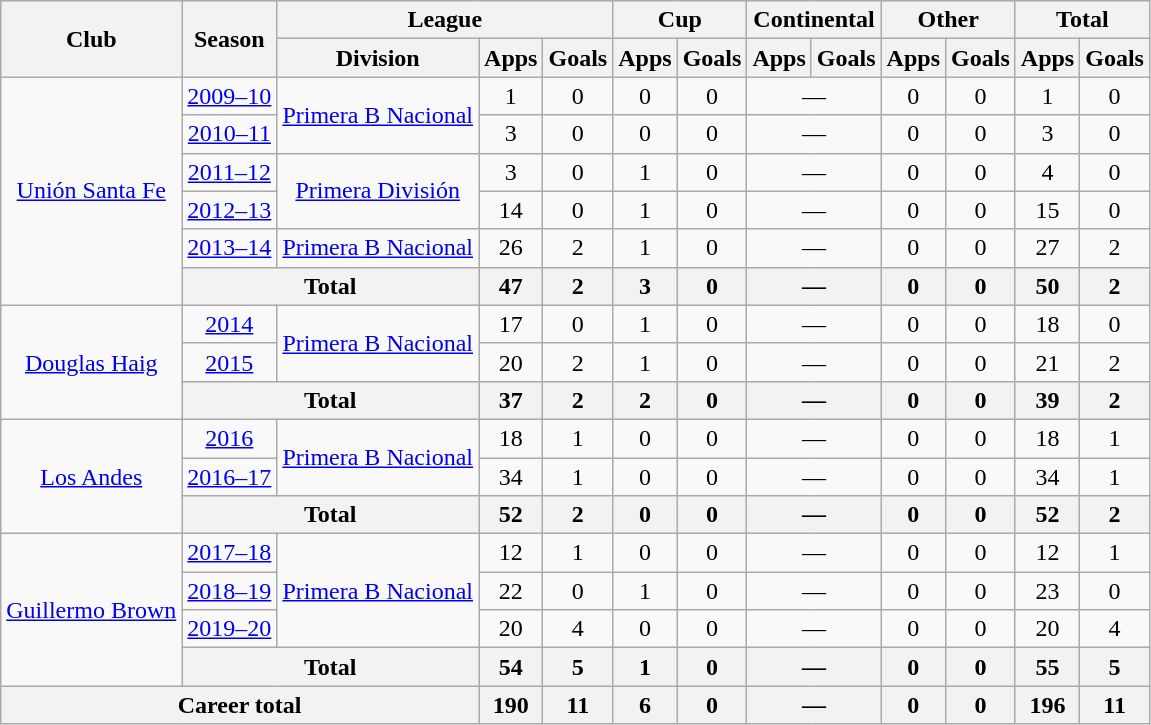<table class="wikitable" style="text-align:center">
<tr>
<th rowspan="2">Club</th>
<th rowspan="2">Season</th>
<th colspan="3">League</th>
<th colspan="2">Cup</th>
<th colspan="2">Continental</th>
<th colspan="2">Other</th>
<th colspan="2">Total</th>
</tr>
<tr>
<th>Division</th>
<th>Apps</th>
<th>Goals</th>
<th>Apps</th>
<th>Goals</th>
<th>Apps</th>
<th>Goals</th>
<th>Apps</th>
<th>Goals</th>
<th>Apps</th>
<th>Goals</th>
</tr>
<tr>
<td rowspan="6"><a href='#'>Unión Santa Fe</a></td>
<td><a href='#'>2009–10</a></td>
<td rowspan="2"><a href='#'>Primera B Nacional</a></td>
<td>1</td>
<td>0</td>
<td>0</td>
<td>0</td>
<td colspan="2">—</td>
<td>0</td>
<td>0</td>
<td>1</td>
<td>0</td>
</tr>
<tr>
<td><a href='#'>2010–11</a></td>
<td>3</td>
<td>0</td>
<td>0</td>
<td>0</td>
<td colspan="2">—</td>
<td>0</td>
<td>0</td>
<td>3</td>
<td>0</td>
</tr>
<tr>
<td><a href='#'>2011–12</a></td>
<td rowspan="2"><a href='#'>Primera División</a></td>
<td>3</td>
<td>0</td>
<td>1</td>
<td>0</td>
<td colspan="2">—</td>
<td>0</td>
<td>0</td>
<td>4</td>
<td>0</td>
</tr>
<tr>
<td><a href='#'>2012–13</a></td>
<td>14</td>
<td>0</td>
<td>1</td>
<td>0</td>
<td colspan="2">—</td>
<td>0</td>
<td>0</td>
<td>15</td>
<td>0</td>
</tr>
<tr>
<td><a href='#'>2013–14</a></td>
<td rowspan="1"><a href='#'>Primera B Nacional</a></td>
<td>26</td>
<td>2</td>
<td>1</td>
<td>0</td>
<td colspan="2">—</td>
<td>0</td>
<td>0</td>
<td>27</td>
<td>2</td>
</tr>
<tr>
<th colspan="2">Total</th>
<th>47</th>
<th>2</th>
<th>3</th>
<th>0</th>
<th colspan="2">—</th>
<th>0</th>
<th>0</th>
<th>50</th>
<th>2</th>
</tr>
<tr>
<td rowspan="3"><a href='#'>Douglas Haig</a></td>
<td><a href='#'>2014</a></td>
<td rowspan="2"><a href='#'>Primera B Nacional</a></td>
<td>17</td>
<td>0</td>
<td>1</td>
<td>0</td>
<td colspan="2">—</td>
<td>0</td>
<td>0</td>
<td>18</td>
<td>0</td>
</tr>
<tr>
<td><a href='#'>2015</a></td>
<td>20</td>
<td>2</td>
<td>1</td>
<td>0</td>
<td colspan="2">—</td>
<td>0</td>
<td>0</td>
<td>21</td>
<td>2</td>
</tr>
<tr>
<th colspan="2">Total</th>
<th>37</th>
<th>2</th>
<th>2</th>
<th>0</th>
<th colspan="2">—</th>
<th>0</th>
<th>0</th>
<th>39</th>
<th>2</th>
</tr>
<tr>
<td rowspan="3"><a href='#'>Los Andes</a></td>
<td><a href='#'>2016</a></td>
<td rowspan="2"><a href='#'>Primera B Nacional</a></td>
<td>18</td>
<td>1</td>
<td>0</td>
<td>0</td>
<td colspan="2">—</td>
<td>0</td>
<td>0</td>
<td>18</td>
<td>1</td>
</tr>
<tr>
<td><a href='#'>2016–17</a></td>
<td>34</td>
<td>1</td>
<td>0</td>
<td>0</td>
<td colspan="2">—</td>
<td>0</td>
<td>0</td>
<td>34</td>
<td>1</td>
</tr>
<tr>
<th colspan="2">Total</th>
<th>52</th>
<th>2</th>
<th>0</th>
<th>0</th>
<th colspan="2">—</th>
<th>0</th>
<th>0</th>
<th>52</th>
<th>2</th>
</tr>
<tr>
<td rowspan="4"><a href='#'>Guillermo Brown</a></td>
<td><a href='#'>2017–18</a></td>
<td rowspan="3"><a href='#'>Primera B Nacional</a></td>
<td>12</td>
<td>1</td>
<td>0</td>
<td>0</td>
<td colspan="2">—</td>
<td>0</td>
<td>0</td>
<td>12</td>
<td>1</td>
</tr>
<tr>
<td><a href='#'>2018–19</a></td>
<td>22</td>
<td>0</td>
<td>1</td>
<td>0</td>
<td colspan="2">—</td>
<td>0</td>
<td>0</td>
<td>23</td>
<td>0</td>
</tr>
<tr>
<td><a href='#'>2019–20</a></td>
<td>20</td>
<td>4</td>
<td>0</td>
<td>0</td>
<td colspan="2">—</td>
<td>0</td>
<td>0</td>
<td>20</td>
<td>4</td>
</tr>
<tr>
<th colspan="2">Total</th>
<th>54</th>
<th>5</th>
<th>1</th>
<th>0</th>
<th colspan="2">—</th>
<th>0</th>
<th>0</th>
<th>55</th>
<th>5</th>
</tr>
<tr>
<th colspan="3">Career total</th>
<th>190</th>
<th>11</th>
<th>6</th>
<th>0</th>
<th colspan="2">—</th>
<th>0</th>
<th>0</th>
<th>196</th>
<th>11</th>
</tr>
</table>
